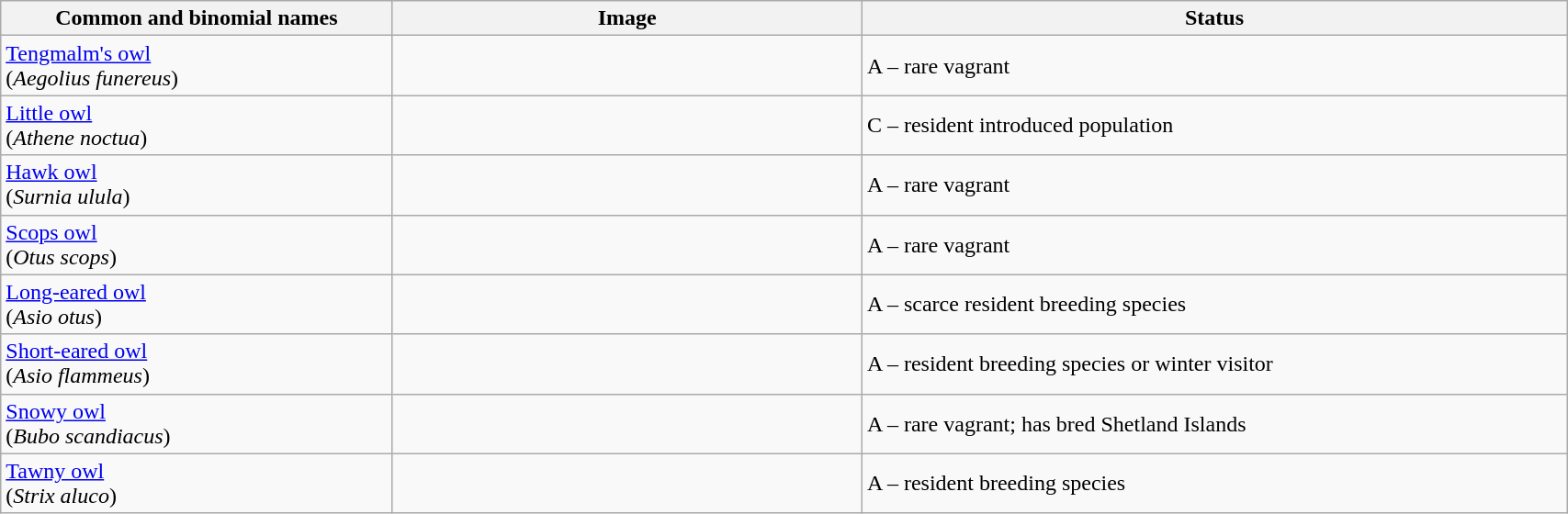<table width=90% class="wikitable">
<tr>
<th width=25%>Common and binomial names</th>
<th width=30%>Image</th>
<th width=45%>Status</th>
</tr>
<tr>
<td><a href='#'>Tengmalm's owl</a><br>(<em>Aegolius funereus</em>)</td>
<td></td>
<td>A – rare vagrant</td>
</tr>
<tr>
<td><a href='#'>Little owl</a><br>(<em>Athene noctua</em>)</td>
<td></td>
<td>C – resident introduced population</td>
</tr>
<tr>
<td><a href='#'>Hawk owl</a><br>(<em>Surnia ulula</em>)</td>
<td></td>
<td>A – rare vagrant</td>
</tr>
<tr>
<td><a href='#'>Scops owl</a><br>(<em>Otus scops</em>)</td>
<td></td>
<td>A – rare vagrant</td>
</tr>
<tr>
<td><a href='#'>Long-eared owl</a><br>(<em>Asio otus</em>)</td>
<td></td>
<td>A – scarce resident breeding species</td>
</tr>
<tr>
<td><a href='#'>Short-eared owl</a><br>(<em>Asio flammeus</em>)</td>
<td></td>
<td>A – resident breeding species or winter visitor</td>
</tr>
<tr>
<td><a href='#'>Snowy owl</a><br>(<em>Bubo scandiacus</em>)</td>
<td></td>
<td>A – rare vagrant; has bred Shetland Islands</td>
</tr>
<tr>
<td><a href='#'>Tawny owl</a><br>(<em>Strix aluco</em>)</td>
<td></td>
<td>A – resident breeding species</td>
</tr>
</table>
